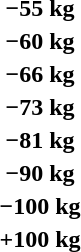<table>
<tr>
<th rowspan=2>−55 kg</th>
<td rowspan=2></td>
<td rowspan=2></td>
<td></td>
</tr>
<tr>
<td></td>
</tr>
<tr>
<th rowspan=2>−60 kg</th>
<td rowspan=2></td>
<td rowspan=2></td>
<td></td>
</tr>
<tr>
<td></td>
</tr>
<tr>
<th rowspan=2>−66 kg</th>
<td rowspan=2></td>
<td rowspan=2></td>
<td></td>
</tr>
<tr>
<td></td>
</tr>
<tr>
<th rowspan=2>−73 kg</th>
<td rowspan=2></td>
<td rowspan=2></td>
<td></td>
</tr>
<tr>
<td></td>
</tr>
<tr>
<th rowspan=2>−81 kg</th>
<td rowspan=2></td>
<td rowspan=2></td>
<td></td>
</tr>
<tr>
<td></td>
</tr>
<tr>
<th rowspan=2>−90 kg</th>
<td rowspan=2></td>
<td rowspan=2></td>
<td></td>
</tr>
<tr>
<td></td>
</tr>
<tr>
<th rowspan=2>−100 kg</th>
<td rowspan=2></td>
<td rowspan=2></td>
<td></td>
</tr>
<tr>
<td></td>
</tr>
<tr>
<th rowspan=2>+100 kg</th>
<td rowspan=2></td>
<td rowspan=2></td>
<td></td>
</tr>
<tr>
<td></td>
</tr>
</table>
